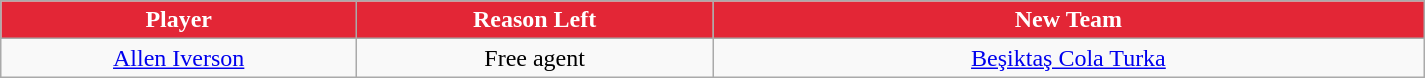<table class="wikitable sortable sortable">
<tr>
<th style="background:#E32636; color:white" width="10%">Player</th>
<th style="background:#E32636; color:white" width="10%">Reason Left</th>
<th style="background:#E32636; color:white" width="20%">New Team</th>
</tr>
<tr style="text-align: center">
<td><a href='#'>Allen Iverson</a></td>
<td>Free agent</td>
<td><a href='#'>Beşiktaş Cola Turka</a></td>
</tr>
</table>
